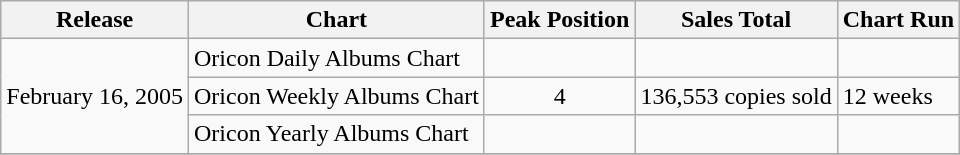<table class="wikitable">
<tr>
<th>Release</th>
<th>Chart</th>
<th>Peak Position</th>
<th>Sales Total</th>
<th>Chart Run</th>
</tr>
<tr>
<td rowspan="3">February 16, 2005</td>
<td>Oricon Daily Albums Chart</td>
<td align="center"></td>
<td></td>
<td></td>
</tr>
<tr>
<td>Oricon Weekly Albums Chart</td>
<td align="center">4</td>
<td>136,553 copies sold</td>
<td>12 weeks</td>
</tr>
<tr>
<td>Oricon Yearly Albums Chart</td>
<td align="center"></td>
<td></td>
<td></td>
</tr>
<tr>
</tr>
</table>
